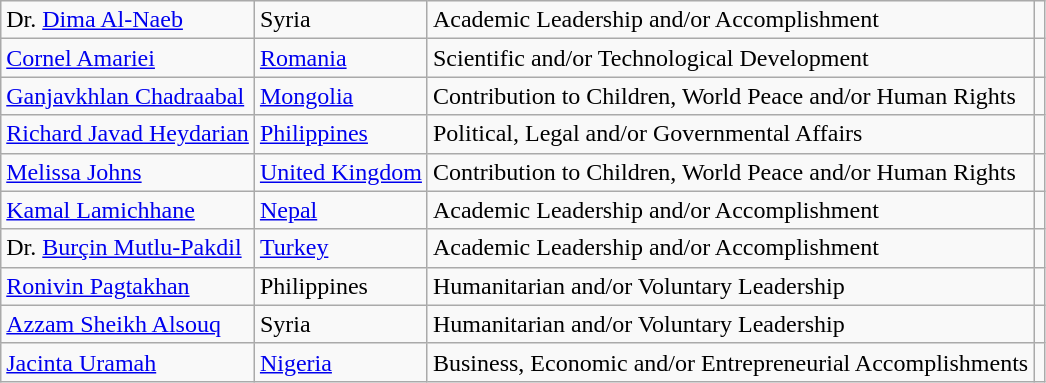<table class="wikitable">
<tr>
<td>Dr. <a href='#'>Dima Al-Naeb</a></td>
<td>Syria</td>
<td>Academic Leadership and/or Accomplishment</td>
<td></td>
</tr>
<tr>
<td><a href='#'>Cornel Amariei</a></td>
<td><a href='#'>Romania</a></td>
<td>Scientific and/or Technological Development</td>
<td></td>
</tr>
<tr>
<td><a href='#'>Ganjavkhlan Chadraabal</a></td>
<td><a href='#'>Mongolia</a></td>
<td>Contribution to Children, World Peace and/or Human Rights</td>
<td></td>
</tr>
<tr>
<td><a href='#'>Richard Javad Heydarian</a></td>
<td><a href='#'>Philippines</a></td>
<td>Political, Legal and/or Governmental Affairs</td>
<td></td>
</tr>
<tr>
<td><a href='#'>Melissa Johns</a></td>
<td><a href='#'>United Kingdom</a></td>
<td>Contribution to Children, World Peace and/or Human Rights</td>
<td></td>
</tr>
<tr>
<td><a href='#'>Kamal Lamichhane</a></td>
<td><a href='#'>Nepal</a></td>
<td>Academic Leadership and/or Accomplishment</td>
<td></td>
</tr>
<tr>
<td>Dr. <a href='#'>Burçin Mutlu-Pakdil</a></td>
<td><a href='#'>Turkey</a></td>
<td>Academic Leadership and/or Accomplishment</td>
<td></td>
</tr>
<tr>
<td><a href='#'>Ronivin Pagtakhan</a></td>
<td>Philippines</td>
<td>Humanitarian and/or Voluntary Leadership</td>
<td></td>
</tr>
<tr>
<td><a href='#'>Azzam Sheikh Alsouq</a></td>
<td>Syria</td>
<td>Humanitarian and/or Voluntary Leadership</td>
<td></td>
</tr>
<tr>
<td><a href='#'>Jacinta Uramah</a></td>
<td><a href='#'>Nigeria</a></td>
<td>Business, Economic and/or Entrepreneurial Accomplishments</td>
<td></td>
</tr>
</table>
